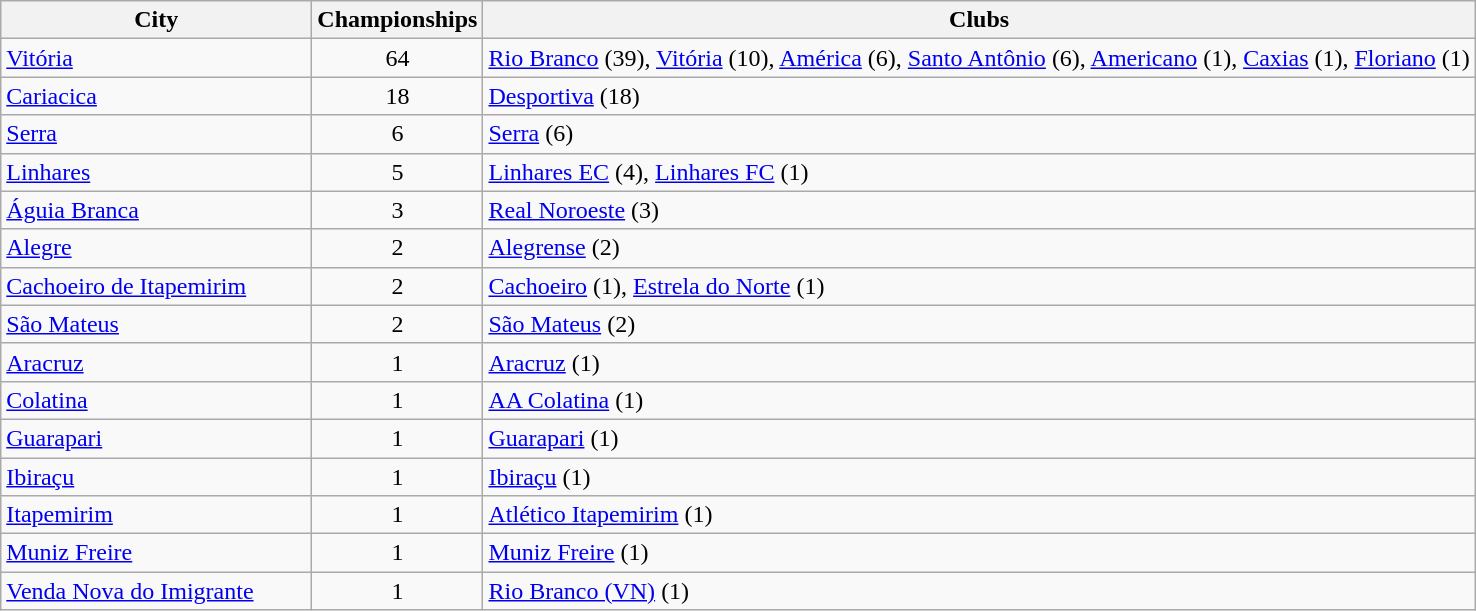<table class="wikitable">
<tr>
<th style="width:200px">City</th>
<th>Championships</th>
<th>Clubs</th>
</tr>
<tr>
<td> <a href='#'>Vitória</a></td>
<td align="center">64</td>
<td><a href='#'>Rio Branco</a> (39), <a href='#'>Vitória</a> (10), <a href='#'>América</a> (6), <a href='#'>Santo Antônio</a> (6), <a href='#'>Americano</a> (1), <a href='#'>Caxias</a> (1), <a href='#'>Floriano</a> (1)</td>
</tr>
<tr>
<td> <a href='#'>Cariacica</a></td>
<td align="center">18</td>
<td><a href='#'>Desportiva</a> (18)</td>
</tr>
<tr>
<td> <a href='#'>Serra</a></td>
<td align="center">6</td>
<td><a href='#'>Serra</a> (6)</td>
</tr>
<tr>
<td> <a href='#'>Linhares</a></td>
<td align="center">5</td>
<td><a href='#'>Linhares EC</a> (4), <a href='#'>Linhares FC</a> (1)</td>
</tr>
<tr>
<td> <a href='#'>Águia Branca</a></td>
<td align="center">3</td>
<td><a href='#'>Real Noroeste</a> (3)</td>
</tr>
<tr>
<td> <a href='#'>Alegre</a></td>
<td align="center">2</td>
<td><a href='#'>Alegrense</a> (2)</td>
</tr>
<tr>
<td> <a href='#'>Cachoeiro de Itapemirim</a></td>
<td align="center">2</td>
<td><a href='#'>Cachoeiro</a> (1), <a href='#'>Estrela do Norte</a> (1)</td>
</tr>
<tr>
<td> <a href='#'>São Mateus</a></td>
<td align="center">2</td>
<td><a href='#'>São Mateus</a> (2)</td>
</tr>
<tr>
<td> <a href='#'>Aracruz</a></td>
<td align="center">1</td>
<td><a href='#'>Aracruz</a> (1)</td>
</tr>
<tr>
<td> <a href='#'>Colatina</a></td>
<td align="center">1</td>
<td><a href='#'>AA Colatina</a> (1)</td>
</tr>
<tr>
<td> <a href='#'>Guarapari</a></td>
<td align="center">1</td>
<td><a href='#'>Guarapari</a> (1)</td>
</tr>
<tr>
<td> <a href='#'>Ibiraçu</a></td>
<td align="center">1</td>
<td><a href='#'>Ibiraçu</a> (1)</td>
</tr>
<tr>
<td> <a href='#'>Itapemirim</a></td>
<td align="center">1</td>
<td><a href='#'>Atlético Itapemirim</a> (1)</td>
</tr>
<tr>
<td> <a href='#'>Muniz Freire</a></td>
<td align="center">1</td>
<td><a href='#'>Muniz Freire</a> (1)</td>
</tr>
<tr>
<td> <a href='#'>Venda Nova do Imigrante</a></td>
<td align="center">1</td>
<td><a href='#'>Rio Branco (VN)</a> (1)</td>
</tr>
</table>
